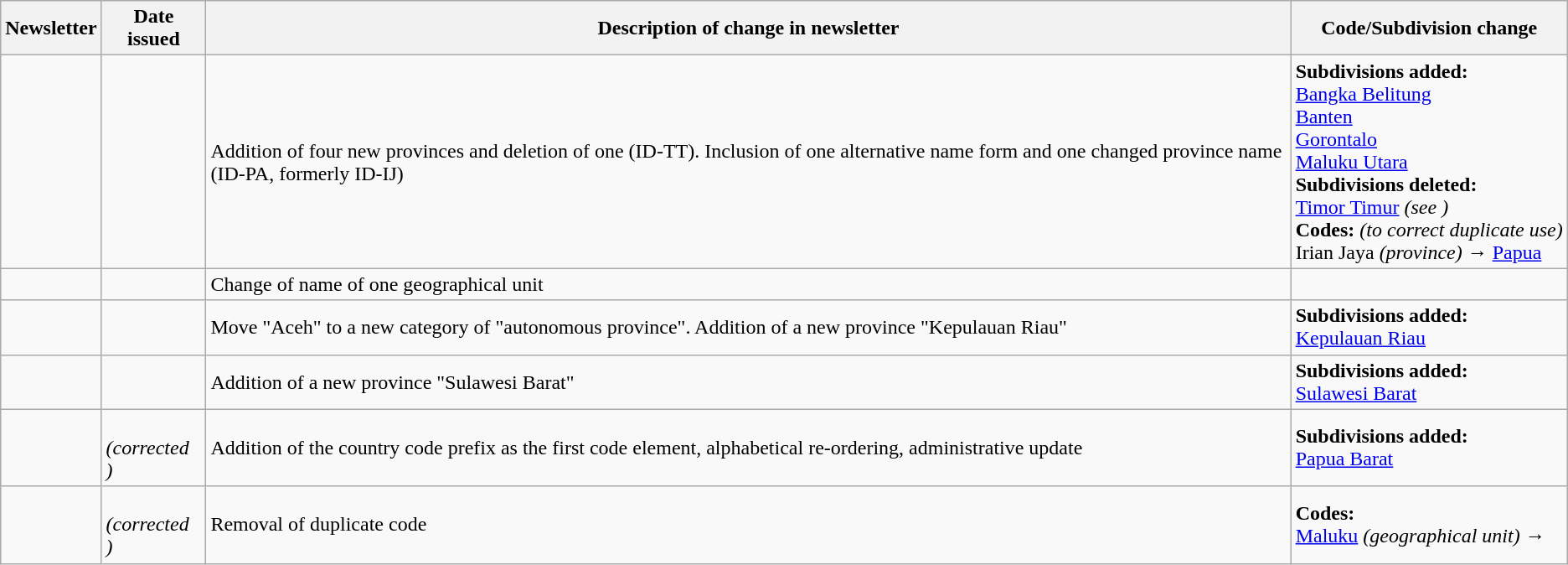<table class="wikitable">
<tr>
<th>Newsletter</th>
<th>Date issued</th>
<th>Description of change in newsletter</th>
<th>Code/Subdivision change</th>
</tr>
<tr>
<td id="I-2"></td>
<td></td>
<td>Addition of four new provinces and deletion of one (ID-TT). Inclusion of one alternative name form and one changed province name (ID-PA, formerly ID-IJ)</td>
<td style=white-space:nowrap><strong>Subdivisions added:</strong><br>  <a href='#'>Bangka Belitung</a><br>  <a href='#'>Banten</a><br>  <a href='#'>Gorontalo</a><br>  <a href='#'>Maluku Utara</a><br> <strong>Subdivisions deleted:</strong><br>  <a href='#'>Timor Timur</a> <em>(see )</em><br> <strong>Codes:</strong> <em>(to correct duplicate use)</em><br>  Irian Jaya <em>(province)</em> →  <a href='#'>Papua</a></td>
</tr>
<tr>
<td id="I-4"></td>
<td></td>
<td>Change of name of one geographical unit</td>
<td></td>
</tr>
<tr>
<td id="I-6"></td>
<td></td>
<td>Move "Aceh" to a new category of "autonomous province". Addition of a new province "Kepulauan Riau"</td>
<td style=white-space:nowrap><strong>Subdivisions added:</strong><br>  <a href='#'>Kepulauan Riau</a></td>
</tr>
<tr>
<td id="I-7"></td>
<td></td>
<td>Addition of a new province "Sulawesi Barat"</td>
<td style=white-space:nowrap><strong>Subdivisions added:</strong><br>  <a href='#'>Sulawesi Barat</a></td>
</tr>
<tr>
<td id="II-1"></td>
<td><br> <em>(corrected<br> )</em></td>
<td>Addition of the country code prefix as the first code element, alphabetical re-ordering, administrative update</td>
<td style=white-space:nowrap><strong>Subdivisions added:</strong><br>  <a href='#'>Papua Barat</a></td>
</tr>
<tr>
<td id="II-3"></td>
<td><br> <em>(corrected<br> )</em></td>
<td>Removal of duplicate code</td>
<td style=white-space:nowrap><strong>Codes:</strong><br> <a href='#'>Maluku</a> <em>(geographical unit)</em>  → </td>
</tr>
</table>
